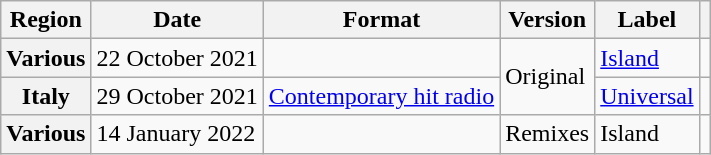<table class="wikitable plainrowheaders">
<tr>
<th>Region</th>
<th>Date</th>
<th>Format</th>
<th>Version</th>
<th>Label</th>
<th></th>
</tr>
<tr>
<th scope="row">Various</th>
<td>22 October 2021</td>
<td></td>
<td rowspan="2">Original</td>
<td><a href='#'>Island</a></td>
<td></td>
</tr>
<tr>
<th scope="row">Italy</th>
<td>29 October 2021</td>
<td><a href='#'>Contemporary hit radio</a></td>
<td><a href='#'>Universal</a></td>
<td></td>
</tr>
<tr>
<th scope="row">Various</th>
<td>14 January 2022</td>
<td></td>
<td>Remixes</td>
<td>Island</td>
<td></td>
</tr>
</table>
